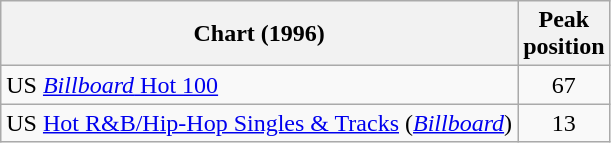<table class="wikitable sortable">
<tr>
<th>Chart (1996)</th>
<th>Peak<br>position</th>
</tr>
<tr>
<td>US <a href='#'><em>Billboard</em> Hot 100</a></td>
<td align=center>67</td>
</tr>
<tr>
<td>US <a href='#'>Hot R&B/Hip-Hop Singles & Tracks</a> (<em><a href='#'>Billboard</a></em>)</td>
<td align=center>13</td>
</tr>
</table>
